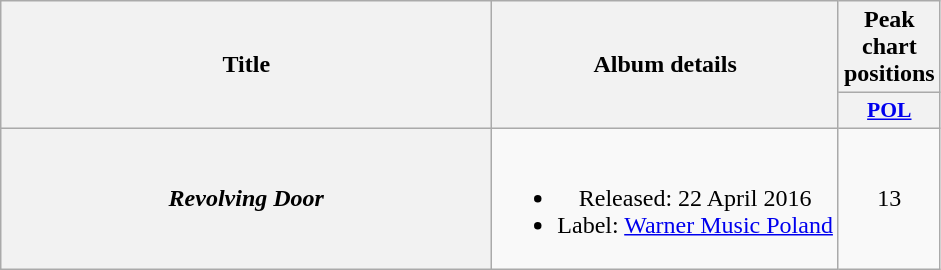<table class="wikitable plainrowheaders" style="text-align:center;">
<tr>
<th rowspan="2" scope="col" style="width:20em;">Title</th>
<th rowspan="2" scope="col">Album details</th>
<th colspan="1" scope="col">Peak chart positions</th>
</tr>
<tr>
<th scope="col" style="width:3em;font-size:90%;"><a href='#'>POL</a><br></th>
</tr>
<tr>
<th scope="row"><em>Revolving Door</em></th>
<td><br><ul><li>Released: 22 April 2016</li><li>Label: <a href='#'>Warner Music Poland</a></li></ul></td>
<td>13</td>
</tr>
</table>
